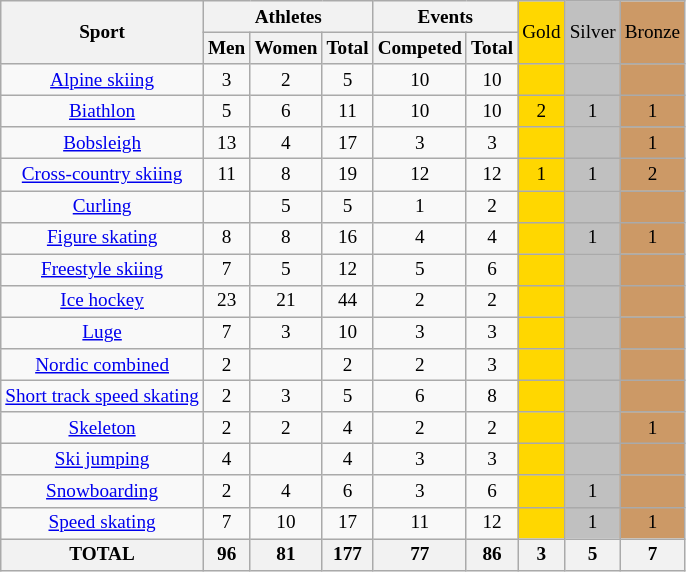<table class="wikitable" style="text-align:center; font-size:80%">
<tr>
<th rowspan=2>Sport</th>
<th colspan=3>Athletes</th>
<th colspan=2>Events</th>
<td rowspan=2 bgcolor=gold>Gold</td>
<td rowspan=2 bgcolor=silver>Silver</td>
<td rowspan=2 bgcolor=CC9966>Bronze</td>
</tr>
<tr>
<th>Men</th>
<th>Women</th>
<th>Total</th>
<th>Competed</th>
<th>Total</th>
</tr>
<tr>
<td><a href='#'>Alpine skiing</a></td>
<td>3</td>
<td>2</td>
<td>5</td>
<td>10</td>
<td>10</td>
<td bgcolor=gold></td>
<td bgcolor=silver></td>
<td bgcolor=CC9966></td>
</tr>
<tr>
<td><a href='#'>Biathlon</a></td>
<td>5</td>
<td>6</td>
<td>11</td>
<td>10</td>
<td>10</td>
<td bgcolor=gold>2</td>
<td bgcolor=silver>1</td>
<td bgcolor=CC9966>1</td>
</tr>
<tr>
<td><a href='#'>Bobsleigh</a></td>
<td>13</td>
<td>4</td>
<td>17</td>
<td>3</td>
<td>3</td>
<td bgcolor=gold></td>
<td bgcolor=silver></td>
<td bgcolor=CC9966>1</td>
</tr>
<tr>
<td><a href='#'>Cross-country skiing</a></td>
<td>11</td>
<td>8</td>
<td>19</td>
<td>12</td>
<td>12</td>
<td bgcolor=gold>1</td>
<td bgcolor=silver>1</td>
<td bgcolor=CC9966>2</td>
</tr>
<tr>
<td><a href='#'>Curling</a></td>
<td></td>
<td>5</td>
<td>5</td>
<td>1</td>
<td>2</td>
<td bgcolor=gold></td>
<td bgcolor=silver></td>
<td bgcolor=CC9966></td>
</tr>
<tr>
<td><a href='#'>Figure skating</a></td>
<td>8</td>
<td>8</td>
<td>16</td>
<td>4</td>
<td>4</td>
<td bgcolor=gold></td>
<td bgcolor=silver>1</td>
<td bgcolor=CC9966>1</td>
</tr>
<tr>
<td><a href='#'>Freestyle skiing</a></td>
<td>7</td>
<td>5</td>
<td>12</td>
<td>5</td>
<td>6</td>
<td bgcolor=gold></td>
<td bgcolor=silver></td>
<td bgcolor=CC9966></td>
</tr>
<tr>
<td><a href='#'>Ice hockey</a></td>
<td>23</td>
<td>21</td>
<td>44</td>
<td>2</td>
<td>2</td>
<td bgcolor=gold></td>
<td bgcolor=silver></td>
<td bgcolor=CC9966></td>
</tr>
<tr>
<td><a href='#'>Luge</a></td>
<td>7</td>
<td>3</td>
<td>10</td>
<td>3</td>
<td>3</td>
<td bgcolor=gold></td>
<td bgcolor=silver></td>
<td bgcolor=CC9966></td>
</tr>
<tr>
<td><a href='#'>Nordic combined</a></td>
<td>2</td>
<td></td>
<td>2</td>
<td>2</td>
<td>3</td>
<td bgcolor=gold></td>
<td bgcolor=silver></td>
<td bgcolor=CC9966></td>
</tr>
<tr>
<td><a href='#'>Short track speed skating</a></td>
<td>2</td>
<td>3</td>
<td>5</td>
<td>6</td>
<td>8</td>
<td bgcolor=gold></td>
<td bgcolor=silver></td>
<td bgcolor=CC9966></td>
</tr>
<tr>
<td><a href='#'>Skeleton</a></td>
<td>2</td>
<td>2</td>
<td>4</td>
<td>2</td>
<td>2</td>
<td bgcolor=gold></td>
<td bgcolor=silver></td>
<td bgcolor=CC9966>1</td>
</tr>
<tr>
<td><a href='#'>Ski jumping</a></td>
<td>4</td>
<td></td>
<td>4</td>
<td>3</td>
<td>3</td>
<td bgcolor=gold></td>
<td bgcolor=silver></td>
<td bgcolor=CC9966></td>
</tr>
<tr>
<td><a href='#'>Snowboarding</a></td>
<td>2</td>
<td>4</td>
<td>6</td>
<td>3</td>
<td>6</td>
<td bgcolor=gold></td>
<td bgcolor=silver>1</td>
<td bgcolor=CC9966></td>
</tr>
<tr>
<td><a href='#'>Speed skating</a></td>
<td>7</td>
<td>10</td>
<td>17</td>
<td>11</td>
<td>12</td>
<td bgcolor=gold></td>
<td bgcolor=silver>1</td>
<td bgcolor=CC9966>1</td>
</tr>
<tr>
<th>TOTAL</th>
<th>96</th>
<th>81</th>
<th>177</th>
<th>77</th>
<th>86</th>
<th>3</th>
<th>5</th>
<th>7</th>
</tr>
</table>
